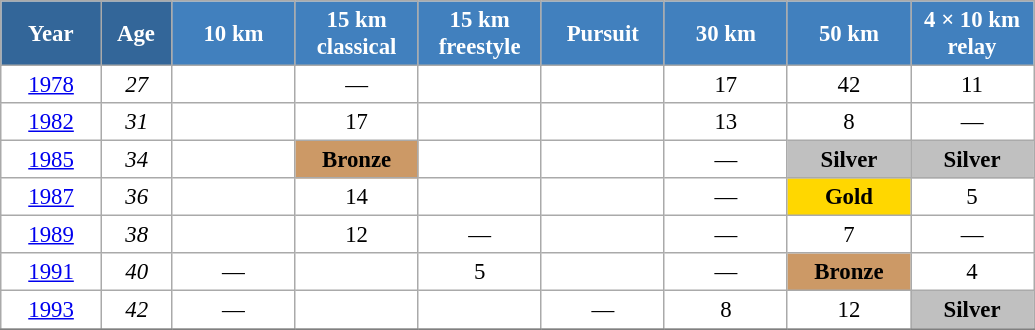<table class="wikitable" style="font-size:95%; text-align:center; border:grey solid 1px; border-collapse:collapse; background:#ffffff;">
<tr>
<th style="background-color:#369; color:white; width:60px;"> Year </th>
<th style="background-color:#369; color:white; width:40px;"> Age </th>
<th style="background-color:#4180be; color:white; width:75px;"> 10 km </th>
<th style="background-color:#4180be; color:white; width:75px;"> 15 km <br> classical </th>
<th style="background-color:#4180be; color:white; width:75px;"> 15 km <br> freestyle </th>
<th style="background-color:#4180be; color:white; width:75px;"> Pursuit </th>
<th style="background-color:#4180be; color:white; width:75px;"> 30 km </th>
<th style="background-color:#4180be; color:white; width:75px;"> 50 km </th>
<th style="background-color:#4180be; color:white; width:75px;"> 4 × 10 km <br> relay </th>
</tr>
<tr>
<td><a href='#'>1978</a></td>
<td><em>27</em></td>
<td></td>
<td>—</td>
<td></td>
<td></td>
<td>17</td>
<td>42</td>
<td>11</td>
</tr>
<tr>
<td><a href='#'>1982</a></td>
<td><em>31</em></td>
<td></td>
<td>17</td>
<td></td>
<td></td>
<td>13</td>
<td>8</td>
<td>—</td>
</tr>
<tr>
<td><a href='#'>1985</a></td>
<td><em>34</em></td>
<td></td>
<td bgcolor="cc9966"><strong>Bronze</strong></td>
<td></td>
<td></td>
<td>—</td>
<td style="background:silver;"><strong>Silver</strong></td>
<td style="background:silver;"><strong>Silver</strong></td>
</tr>
<tr>
<td><a href='#'>1987</a></td>
<td><em>36</em></td>
<td></td>
<td>14</td>
<td></td>
<td></td>
<td>—</td>
<td style="background:gold;"><strong>Gold</strong></td>
<td>5</td>
</tr>
<tr>
<td><a href='#'>1989</a></td>
<td><em>38</em></td>
<td></td>
<td>12</td>
<td>—</td>
<td></td>
<td>—</td>
<td>7</td>
<td>—</td>
</tr>
<tr>
<td><a href='#'>1991</a></td>
<td><em>40</em></td>
<td>—</td>
<td></td>
<td>5</td>
<td></td>
<td>—</td>
<td bgcolor="cc9966"><strong>Bronze</strong></td>
<td>4</td>
</tr>
<tr>
<td><a href='#'>1993</a></td>
<td><em>42</em></td>
<td>—</td>
<td></td>
<td></td>
<td>—</td>
<td>8</td>
<td>12</td>
<td style="background:silver;"><strong>Silver</strong></td>
</tr>
<tr>
</tr>
</table>
